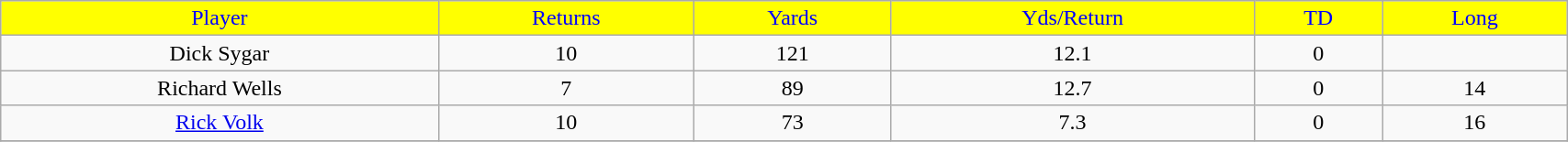<table class="wikitable" width="90%">
<tr align="center"  style="background:yellow;color:blue;">
<td>Player</td>
<td>Returns</td>
<td>Yards</td>
<td>Yds/Return</td>
<td>TD</td>
<td>Long</td>
</tr>
<tr align="center" bgcolor="">
<td>Dick Sygar</td>
<td>10</td>
<td>121</td>
<td>12.1</td>
<td>0</td>
</tr>
<tr align="center" bgcolor="">
<td>Richard Wells</td>
<td>7</td>
<td>89</td>
<td>12.7</td>
<td>0</td>
<td>14</td>
</tr>
<tr align="center" bgcolor="">
<td><a href='#'>Rick Volk</a></td>
<td>10</td>
<td>73</td>
<td>7.3</td>
<td>0</td>
<td>16</td>
</tr>
<tr>
</tr>
</table>
